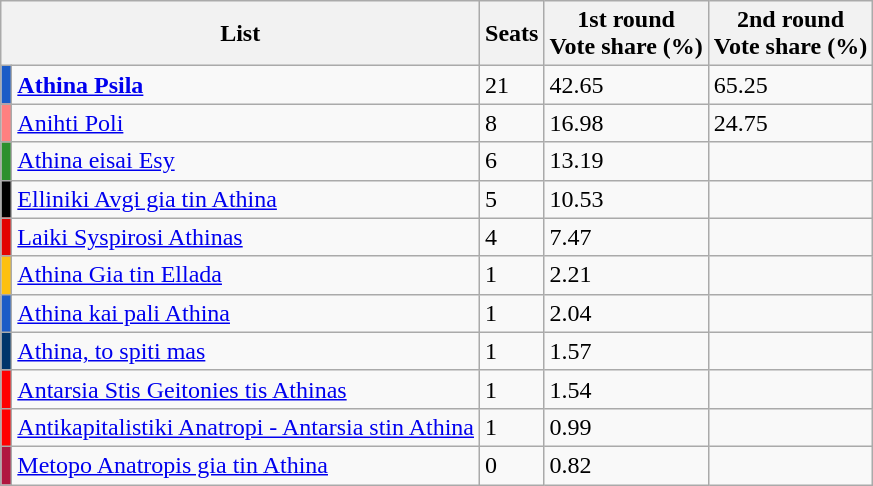<table class="wikitable">
<tr>
<th colspan="2">List</th>
<th>Seats</th>
<th>1st round<br>Vote share (%)</th>
<th>2nd round<br>Vote share (%)</th>
</tr>
<tr>
<td style="background-color:#1b5cc7"></td>
<td><a href='#'><strong>Athina Psila</strong></a></td>
<td>21</td>
<td>42.65</td>
<td>65.25</td>
</tr>
<tr>
<td style="background-color:#ff8080"></td>
<td><a href='#'>Anihti Poli</a></td>
<td>8</td>
<td>16.98</td>
<td>24.75</td>
</tr>
<tr>
<td style="background-color:#2D902D"></td>
<td><a href='#'>Athina eisai Esy</a></td>
<td>6</td>
<td>13.19</td>
<td></td>
</tr>
<tr>
<td style="background-color:#000000"></td>
<td><a href='#'>Elliniki Avgi gia tin Athina</a></td>
<td>5</td>
<td>10.53</td>
<td></td>
</tr>
<tr>
<td style="background-color:#e30301"></td>
<td><a href='#'>Laiki Syspirosi Athinas</a></td>
<td>4</td>
<td>7.47</td>
<td></td>
</tr>
<tr>
<td style="background-color:#FDC010"></td>
<td><a href='#'>Athina Gia tin Ellada</a></td>
<td>1</td>
<td>2.21</td>
<td></td>
</tr>
<tr>
<td style="background-color:#1b5cc7"></td>
<td><a href='#'>Athina kai pali Athina</a></td>
<td>1</td>
<td>2.04</td>
<td></td>
</tr>
<tr>
<td style="background-color:#00366B"></td>
<td><a href='#'>Athina, to spiti mas</a></td>
<td>1</td>
<td>1.57</td>
<td></td>
</tr>
<tr>
<td style="background-color:red"></td>
<td><a href='#'>Antarsia Stis Geitonies tis Athinas</a></td>
<td>1</td>
<td>1.54</td>
<td></td>
</tr>
<tr>
<td style="background-color:#FF0000"></td>
<td><a href='#'>Antikapitalistiki Anatropi - Antarsia stin Athina</a></td>
<td>1</td>
<td>0.99</td>
<td></td>
</tr>
<tr>
<td style="background-color:#B01740"></td>
<td><a href='#'>Metopo Anatropis gia tin Athina</a></td>
<td>0</td>
<td>0.82</td>
<td></td>
</tr>
</table>
